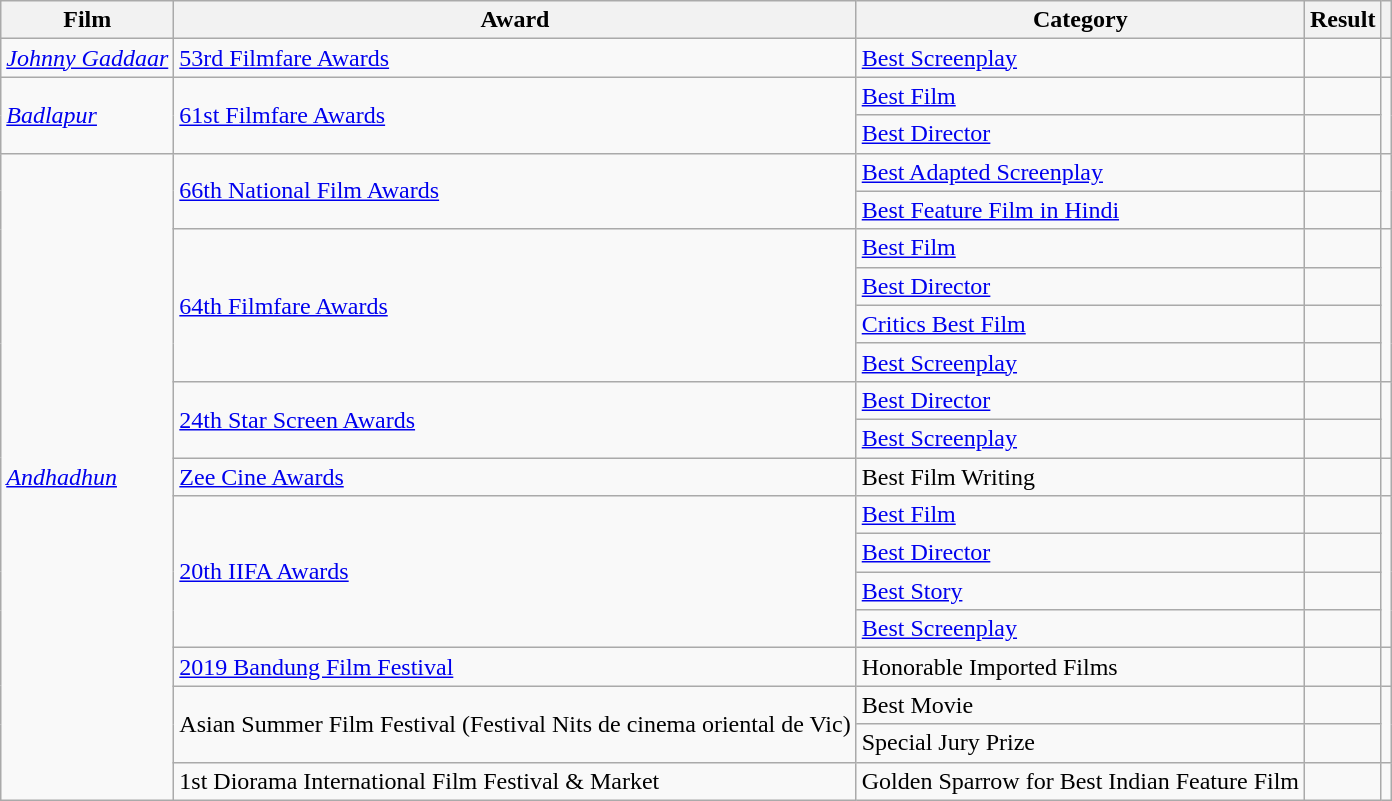<table class=wikitable>
<tr>
<th>Film</th>
<th>Award</th>
<th>Category</th>
<th>Result</th>
<th class="unsortable"></th>
</tr>
<tr>
<td><em><a href='#'>Johnny Gaddaar</a></em></td>
<td><a href='#'>53rd Filmfare Awards</a></td>
<td><a href='#'>Best Screenplay</a></td>
<td></td>
<td></td>
</tr>
<tr>
<td rowspan=2><em><a href='#'>Badlapur</a></em></td>
<td rowspan=2><a href='#'>61st Filmfare Awards</a></td>
<td><a href='#'>Best Film</a></td>
<td></td>
<td rowspan=2></td>
</tr>
<tr>
<td><a href='#'>Best Director</a></td>
<td></td>
</tr>
<tr>
<td rowspan=17><em><a href='#'>Andhadhun</a></em></td>
<td rowspan=2><a href='#'>66th National Film Awards</a></td>
<td><a href='#'>Best Adapted Screenplay</a></td>
<td></td>
<td rowspan=2></td>
</tr>
<tr>
<td><a href='#'>Best Feature Film in Hindi</a></td>
<td></td>
</tr>
<tr>
<td rowspan=4><a href='#'>64th Filmfare Awards</a></td>
<td><a href='#'>Best Film</a></td>
<td></td>
<td rowspan=4><br></td>
</tr>
<tr>
<td><a href='#'>Best Director</a></td>
<td></td>
</tr>
<tr>
<td><a href='#'>Critics Best Film</a></td>
<td></td>
</tr>
<tr>
<td><a href='#'>Best Screenplay</a></td>
<td></td>
</tr>
<tr>
<td rowspan="2"><a href='#'>24th Star Screen Awards</a></td>
<td><a href='#'>Best Director</a></td>
<td></td>
<td rowspan="2"><br></td>
</tr>
<tr>
<td><a href='#'>Best Screenplay</a></td>
<td></td>
</tr>
<tr>
<td><a href='#'>Zee Cine Awards</a></td>
<td>Best Film Writing</td>
<td></td>
<td></td>
</tr>
<tr>
<td rowspan=4><a href='#'>20th IIFA Awards</a></td>
<td><a href='#'>Best Film</a></td>
<td></td>
<td rowspan=4><br><br></td>
</tr>
<tr>
<td><a href='#'>Best Director</a></td>
<td></td>
</tr>
<tr>
<td><a href='#'>Best Story</a></td>
<td></td>
</tr>
<tr>
<td><a href='#'>Best Screenplay</a></td>
<td></td>
</tr>
<tr>
<td><a href='#'>2019 Bandung Film Festival</a></td>
<td>Honorable Imported Films</td>
<td></td>
<td></td>
</tr>
<tr>
<td rowspan=2>Asian Summer Film Festival (Festival Nits de cinema oriental de Vic)</td>
<td>Best Movie</td>
<td></td>
<td rowspan=2></td>
</tr>
<tr>
<td>Special Jury Prize</td>
<td></td>
</tr>
<tr>
<td>1st Diorama International Film Festival & Market</td>
<td>Golden Sparrow for Best Indian Feature Film</td>
<td></td>
<td></td>
</tr>
</table>
